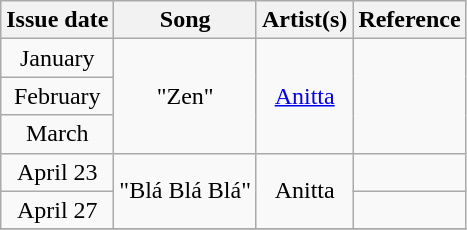<table class="wikitable" style="text-align: center;">
<tr>
<th>Issue date</th>
<th>Song</th>
<th>Artist(s)</th>
<th>Reference</th>
</tr>
<tr>
<td>January</td>
<td rowspan="3">"Zen"</td>
<td rowspan="3"><a href='#'>Anitta</a></td>
<td rowspan="3"></td>
</tr>
<tr>
<td>February</td>
</tr>
<tr>
<td>March</td>
</tr>
<tr>
<td rowspan="1">April 23</td>
<td rowspan="2">"Blá Blá Blá"</td>
<td rowspan="2">Anitta</td>
<td></td>
</tr>
<tr>
<td rowspan="1">April 27</td>
<td rowspan="1"></td>
</tr>
<tr>
</tr>
</table>
